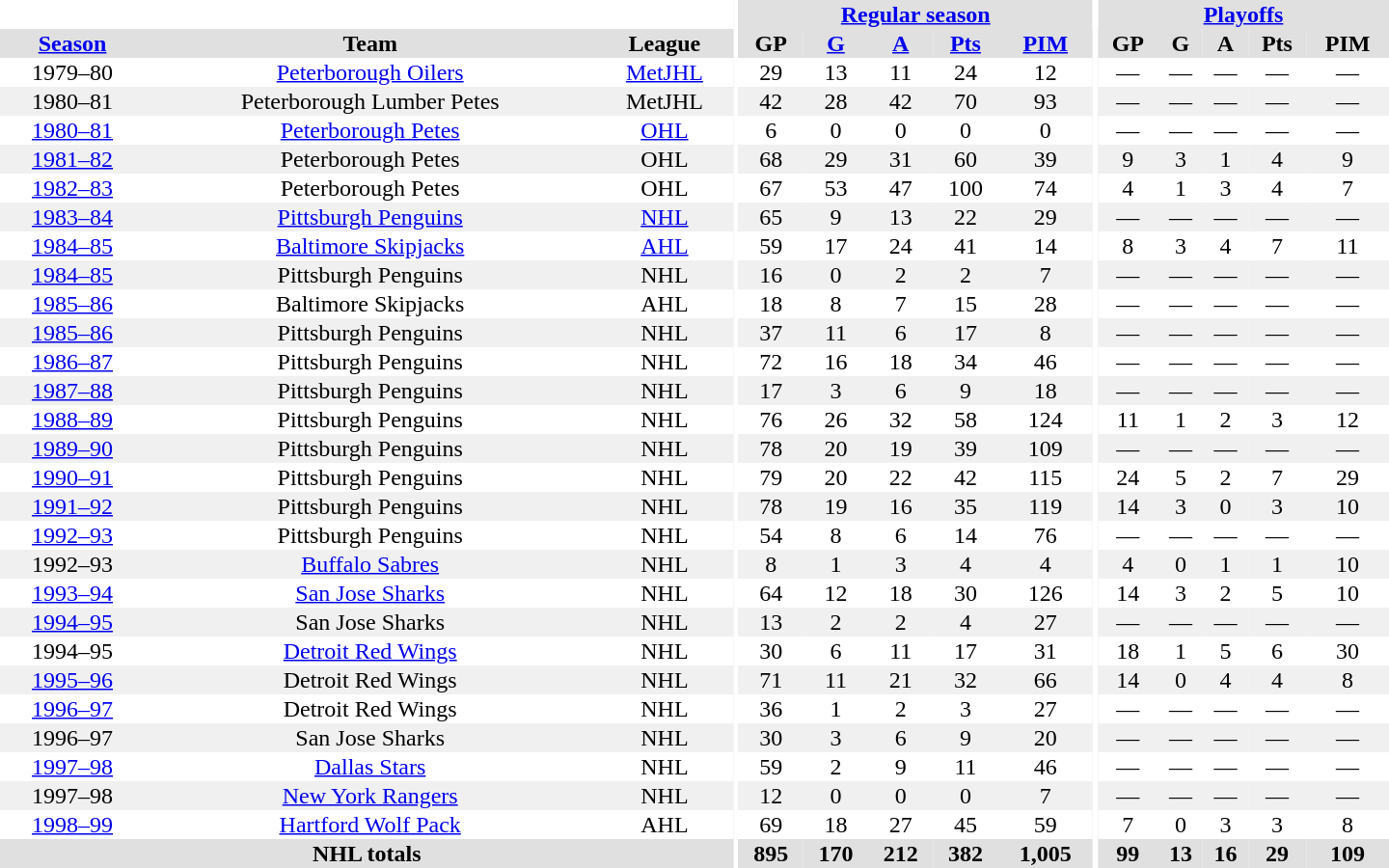<table border="0" cellpadding="1" cellspacing="0" style="text-align:center; width:60em">
<tr bgcolor="#e0e0e0">
<th colspan="3" bgcolor="#ffffff"></th>
<th rowspan="99" bgcolor="#ffffff"></th>
<th colspan="5"><a href='#'>Regular season</a></th>
<th rowspan="99" bgcolor="#ffffff"></th>
<th colspan="5"><a href='#'>Playoffs</a></th>
</tr>
<tr bgcolor="#e0e0e0">
<th><a href='#'>Season</a></th>
<th>Team</th>
<th>League</th>
<th>GP</th>
<th><a href='#'>G</a></th>
<th><a href='#'>A</a></th>
<th><a href='#'>Pts</a></th>
<th><a href='#'>PIM</a></th>
<th>GP</th>
<th>G</th>
<th>A</th>
<th>Pts</th>
<th>PIM</th>
</tr>
<tr>
<td>1979–80</td>
<td><a href='#'>Peterborough Oilers</a></td>
<td><a href='#'>MetJHL</a></td>
<td>29</td>
<td>13</td>
<td>11</td>
<td>24</td>
<td>12</td>
<td>—</td>
<td>—</td>
<td>—</td>
<td>—</td>
<td>—</td>
</tr>
<tr bgcolor="#f0f0f0">
<td>1980–81</td>
<td>Peterborough Lumber Petes</td>
<td>MetJHL</td>
<td>42</td>
<td>28</td>
<td>42</td>
<td>70</td>
<td>93</td>
<td>—</td>
<td>—</td>
<td>—</td>
<td>—</td>
<td>—</td>
</tr>
<tr>
<td><a href='#'>1980–81</a></td>
<td><a href='#'>Peterborough Petes</a></td>
<td><a href='#'>OHL</a></td>
<td>6</td>
<td>0</td>
<td>0</td>
<td>0</td>
<td>0</td>
<td>—</td>
<td>—</td>
<td>—</td>
<td>—</td>
<td>—</td>
</tr>
<tr bgcolor="#f0f0f0">
<td><a href='#'>1981–82</a></td>
<td>Peterborough Petes</td>
<td>OHL</td>
<td>68</td>
<td>29</td>
<td>31</td>
<td>60</td>
<td>39</td>
<td>9</td>
<td>3</td>
<td>1</td>
<td>4</td>
<td>9</td>
</tr>
<tr>
<td><a href='#'>1982–83</a></td>
<td>Peterborough Petes</td>
<td>OHL</td>
<td>67</td>
<td>53</td>
<td>47</td>
<td>100</td>
<td>74</td>
<td>4</td>
<td>1</td>
<td>3</td>
<td>4</td>
<td>7</td>
</tr>
<tr bgcolor="#f0f0f0">
<td><a href='#'>1983–84</a></td>
<td><a href='#'>Pittsburgh Penguins</a></td>
<td><a href='#'>NHL</a></td>
<td>65</td>
<td>9</td>
<td>13</td>
<td>22</td>
<td>29</td>
<td>—</td>
<td>—</td>
<td>—</td>
<td>—</td>
<td>—</td>
</tr>
<tr>
<td><a href='#'>1984–85</a></td>
<td><a href='#'>Baltimore Skipjacks</a></td>
<td><a href='#'>AHL</a></td>
<td>59</td>
<td>17</td>
<td>24</td>
<td>41</td>
<td>14</td>
<td>8</td>
<td>3</td>
<td>4</td>
<td>7</td>
<td>11</td>
</tr>
<tr bgcolor="#f0f0f0">
<td><a href='#'>1984–85</a></td>
<td>Pittsburgh Penguins</td>
<td>NHL</td>
<td>16</td>
<td>0</td>
<td>2</td>
<td>2</td>
<td>7</td>
<td>—</td>
<td>—</td>
<td>—</td>
<td>—</td>
<td>—</td>
</tr>
<tr>
<td><a href='#'>1985–86</a></td>
<td>Baltimore Skipjacks</td>
<td>AHL</td>
<td>18</td>
<td>8</td>
<td>7</td>
<td>15</td>
<td>28</td>
<td>—</td>
<td>—</td>
<td>—</td>
<td>—</td>
<td>—</td>
</tr>
<tr bgcolor="#f0f0f0">
<td><a href='#'>1985–86</a></td>
<td>Pittsburgh Penguins</td>
<td>NHL</td>
<td>37</td>
<td>11</td>
<td>6</td>
<td>17</td>
<td>8</td>
<td>—</td>
<td>—</td>
<td>—</td>
<td>—</td>
<td>—</td>
</tr>
<tr>
<td><a href='#'>1986–87</a></td>
<td>Pittsburgh Penguins</td>
<td>NHL</td>
<td>72</td>
<td>16</td>
<td>18</td>
<td>34</td>
<td>46</td>
<td>—</td>
<td>—</td>
<td>—</td>
<td>—</td>
<td>—</td>
</tr>
<tr bgcolor="#f0f0f0">
<td><a href='#'>1987–88</a></td>
<td>Pittsburgh Penguins</td>
<td>NHL</td>
<td>17</td>
<td>3</td>
<td>6</td>
<td>9</td>
<td>18</td>
<td>—</td>
<td>—</td>
<td>—</td>
<td>—</td>
<td>—</td>
</tr>
<tr>
<td><a href='#'>1988–89</a></td>
<td>Pittsburgh Penguins</td>
<td>NHL</td>
<td>76</td>
<td>26</td>
<td>32</td>
<td>58</td>
<td>124</td>
<td>11</td>
<td>1</td>
<td>2</td>
<td>3</td>
<td>12</td>
</tr>
<tr bgcolor="#f0f0f0">
<td><a href='#'>1989–90</a></td>
<td>Pittsburgh Penguins</td>
<td>NHL</td>
<td>78</td>
<td>20</td>
<td>19</td>
<td>39</td>
<td>109</td>
<td>—</td>
<td>—</td>
<td>—</td>
<td>—</td>
<td>—</td>
</tr>
<tr>
<td><a href='#'>1990–91</a></td>
<td>Pittsburgh Penguins</td>
<td>NHL</td>
<td>79</td>
<td>20</td>
<td>22</td>
<td>42</td>
<td>115</td>
<td>24</td>
<td>5</td>
<td>2</td>
<td>7</td>
<td>29</td>
</tr>
<tr bgcolor="#f0f0f0">
<td><a href='#'>1991–92</a></td>
<td>Pittsburgh Penguins</td>
<td>NHL</td>
<td>78</td>
<td>19</td>
<td>16</td>
<td>35</td>
<td>119</td>
<td>14</td>
<td>3</td>
<td>0</td>
<td>3</td>
<td>10</td>
</tr>
<tr>
<td><a href='#'>1992–93</a></td>
<td>Pittsburgh Penguins</td>
<td>NHL</td>
<td>54</td>
<td>8</td>
<td>6</td>
<td>14</td>
<td>76</td>
<td>—</td>
<td>—</td>
<td>—</td>
<td>—</td>
<td>—</td>
</tr>
<tr bgcolor="#f0f0f0">
<td>1992–93</td>
<td><a href='#'>Buffalo Sabres</a></td>
<td>NHL</td>
<td>8</td>
<td>1</td>
<td>3</td>
<td>4</td>
<td>4</td>
<td>4</td>
<td>0</td>
<td>1</td>
<td>1</td>
<td>10</td>
</tr>
<tr>
<td><a href='#'>1993–94</a></td>
<td><a href='#'>San Jose Sharks</a></td>
<td>NHL</td>
<td>64</td>
<td>12</td>
<td>18</td>
<td>30</td>
<td>126</td>
<td>14</td>
<td>3</td>
<td>2</td>
<td>5</td>
<td>10</td>
</tr>
<tr bgcolor="#f0f0f0">
<td><a href='#'>1994–95</a></td>
<td>San Jose Sharks</td>
<td>NHL</td>
<td>13</td>
<td>2</td>
<td>2</td>
<td>4</td>
<td>27</td>
<td>—</td>
<td>—</td>
<td>—</td>
<td>—</td>
<td>—</td>
</tr>
<tr>
<td>1994–95</td>
<td><a href='#'>Detroit Red Wings</a></td>
<td>NHL</td>
<td>30</td>
<td>6</td>
<td>11</td>
<td>17</td>
<td>31</td>
<td>18</td>
<td>1</td>
<td>5</td>
<td>6</td>
<td>30</td>
</tr>
<tr bgcolor="#f0f0f0">
<td><a href='#'>1995–96</a></td>
<td>Detroit Red Wings</td>
<td>NHL</td>
<td>71</td>
<td>11</td>
<td>21</td>
<td>32</td>
<td>66</td>
<td>14</td>
<td>0</td>
<td>4</td>
<td>4</td>
<td>8</td>
</tr>
<tr>
<td><a href='#'>1996–97</a></td>
<td>Detroit Red Wings</td>
<td>NHL</td>
<td>36</td>
<td>1</td>
<td>2</td>
<td>3</td>
<td>27</td>
<td>—</td>
<td>—</td>
<td>—</td>
<td>—</td>
<td>—</td>
</tr>
<tr bgcolor="#f0f0f0">
<td>1996–97</td>
<td>San Jose Sharks</td>
<td>NHL</td>
<td>30</td>
<td>3</td>
<td>6</td>
<td>9</td>
<td>20</td>
<td>—</td>
<td>—</td>
<td>—</td>
<td>—</td>
<td>—</td>
</tr>
<tr>
<td><a href='#'>1997–98</a></td>
<td><a href='#'>Dallas Stars</a></td>
<td>NHL</td>
<td>59</td>
<td>2</td>
<td>9</td>
<td>11</td>
<td>46</td>
<td>—</td>
<td>—</td>
<td>—</td>
<td>—</td>
<td>—</td>
</tr>
<tr bgcolor="#f0f0f0">
<td>1997–98</td>
<td><a href='#'>New York Rangers</a></td>
<td>NHL</td>
<td>12</td>
<td>0</td>
<td>0</td>
<td>0</td>
<td>7</td>
<td>—</td>
<td>—</td>
<td>—</td>
<td>—</td>
<td>—</td>
</tr>
<tr>
<td><a href='#'>1998–99</a></td>
<td><a href='#'>Hartford Wolf Pack</a></td>
<td>AHL</td>
<td>69</td>
<td>18</td>
<td>27</td>
<td>45</td>
<td>59</td>
<td>7</td>
<td>0</td>
<td>3</td>
<td>3</td>
<td>8</td>
</tr>
<tr bgcolor="#e0e0e0">
<th colspan="3">NHL totals</th>
<th>895</th>
<th>170</th>
<th>212</th>
<th>382</th>
<th>1,005</th>
<th>99</th>
<th>13</th>
<th>16</th>
<th>29</th>
<th>109</th>
</tr>
</table>
